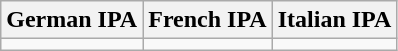<table class="wikitable">
<tr>
<th>German IPA</th>
<th>French IPA</th>
<th>Italian IPA</th>
</tr>
<tr>
<td></td>
<td></td>
<td></td>
</tr>
</table>
